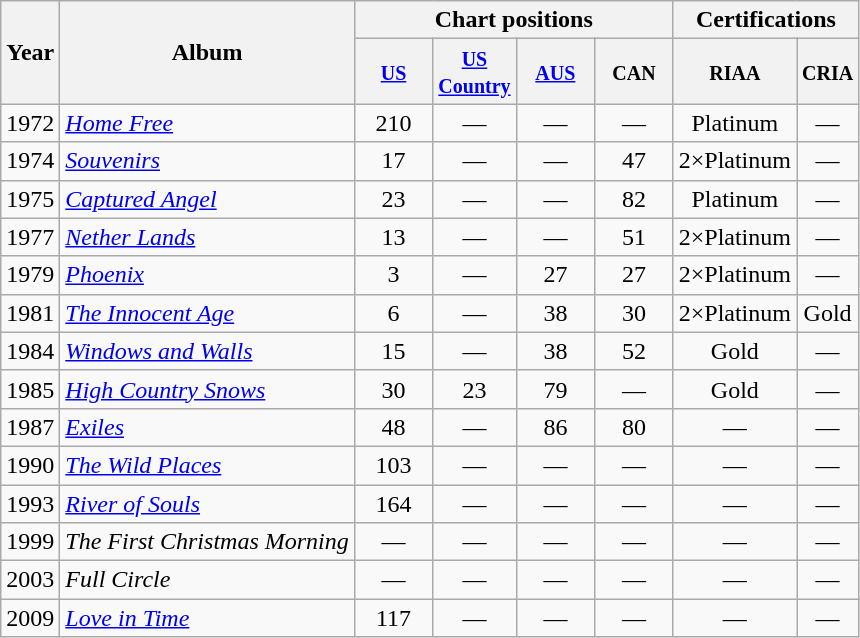<table class="wikitable">
<tr>
<th rowspan="2">Year</th>
<th rowspan="2">Album</th>
<th colspan="4">Chart positions</th>
<th colspan="2">Certifications</th>
</tr>
<tr>
<th width="45"><small><a href='#'>US</a></small></th>
<th width="45"><small><a href='#'>US Country</a></small></th>
<th width="45"><small><a href='#'>AUS</a></small></th>
<th width="45"><small>CAN</small></th>
<th><small>RIAA</small></th>
<th><small>CRIA</small></th>
</tr>
<tr>
<td>1972</td>
<td><em><a href='#'>Home Free</a></em></td>
<td align="center">210</td>
<td align="center">—</td>
<td align="center">—</td>
<td align="center">—</td>
<td align="center">Platinum</td>
<td align="center">—</td>
</tr>
<tr>
<td>1974</td>
<td><em><a href='#'>Souvenirs</a></em></td>
<td align="center">17</td>
<td align="center">—</td>
<td align="center">—</td>
<td align="center">47</td>
<td align="center">2×Platinum</td>
<td align="center">—</td>
</tr>
<tr>
<td>1975</td>
<td><em><a href='#'>Captured Angel</a></em></td>
<td align="center">23</td>
<td align="center">—</td>
<td align="center">—</td>
<td align="center">82</td>
<td align="center">Platinum</td>
<td align="center">—</td>
</tr>
<tr>
<td>1977</td>
<td><em><a href='#'>Nether Lands</a></em></td>
<td align="center">13</td>
<td align="center">—</td>
<td align="center">—</td>
<td align="center">51</td>
<td align="center">2×Platinum</td>
<td align="center">—</td>
</tr>
<tr>
<td>1979</td>
<td><em><a href='#'>Phoenix</a></em></td>
<td align="center">3</td>
<td align="center">—</td>
<td align="center">27</td>
<td align="center">27</td>
<td align="center">2×Platinum</td>
<td align="center">—</td>
</tr>
<tr>
<td>1981</td>
<td><em><a href='#'>The Innocent Age</a></em></td>
<td align="center">6</td>
<td align="center">—</td>
<td align="center">38</td>
<td align="center">30</td>
<td align="center">2×Platinum</td>
<td align="center">Gold</td>
</tr>
<tr>
<td>1984</td>
<td><em><a href='#'>Windows and Walls</a></em></td>
<td align="center">15</td>
<td align="center">—</td>
<td align="center">38</td>
<td align="center">52</td>
<td align="center">Gold</td>
<td align="center">—</td>
</tr>
<tr>
<td>1985</td>
<td><em><a href='#'>High Country Snows</a></em></td>
<td align="center">30</td>
<td align="center">23</td>
<td align="center">79</td>
<td align="center">—</td>
<td align="center">Gold</td>
<td align="center">—</td>
</tr>
<tr>
<td>1987</td>
<td><em><a href='#'>Exiles</a></em></td>
<td align="center">48</td>
<td align="center">—</td>
<td align="center">86</td>
<td align="center">80</td>
<td align="center">—</td>
<td align="center">—</td>
</tr>
<tr>
<td>1990</td>
<td><em><a href='#'>The Wild Places</a></em></td>
<td align="center">103</td>
<td align="center">—</td>
<td align="center">—</td>
<td align="center">—</td>
<td align="center">—</td>
<td align="center">—</td>
</tr>
<tr>
<td>1993</td>
<td><em><a href='#'>River of Souls</a></em></td>
<td align="center">164</td>
<td align="center">—</td>
<td align="center">—</td>
<td align="center">—</td>
<td align="center">—</td>
<td align="center">—</td>
</tr>
<tr>
<td>1999</td>
<td><em>The First Christmas Morning</em></td>
<td align="center">—</td>
<td align="center">—</td>
<td align="center">—</td>
<td align="center">—</td>
<td align="center">—</td>
<td align="center">—</td>
</tr>
<tr>
<td>2003</td>
<td><em>Full Circle</em></td>
<td align="center">—</td>
<td align="center">—</td>
<td align="center">—</td>
<td align="center">—</td>
<td align="center">—</td>
<td align="center">—</td>
</tr>
<tr>
<td>2009</td>
<td><em><a href='#'>Love in Time</a></em></td>
<td align="center">117</td>
<td align="center">—</td>
<td align="center">—</td>
<td align="center">—</td>
<td align="center">—</td>
<td align="center">—</td>
</tr>
</table>
